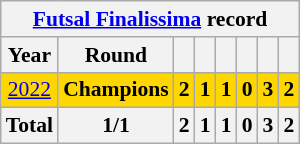<table class="wikitable" style="text-align: center;font-size:90%;">
<tr>
<th colspan=9><a href='#'>Futsal Finalissima</a> record</th>
</tr>
<tr>
<th>Year</th>
<th>Round</th>
<th></th>
<th></th>
<th></th>
<th></th>
<th></th>
<th></th>
</tr>
<tr bgcolor=gold>
<td> <a href='#'>2022</a></td>
<td><strong>Champions</strong></td>
<td><strong>2</strong></td>
<td><strong>1</strong></td>
<td><strong>1</strong></td>
<td><strong>0</strong></td>
<td><strong>3</strong></td>
<td><strong>2</strong></td>
</tr>
<tr>
<th><strong>Total</strong></th>
<th>1/1</th>
<th>2</th>
<th>1</th>
<th>1</th>
<th>0</th>
<th>3</th>
<th>2</th>
</tr>
</table>
